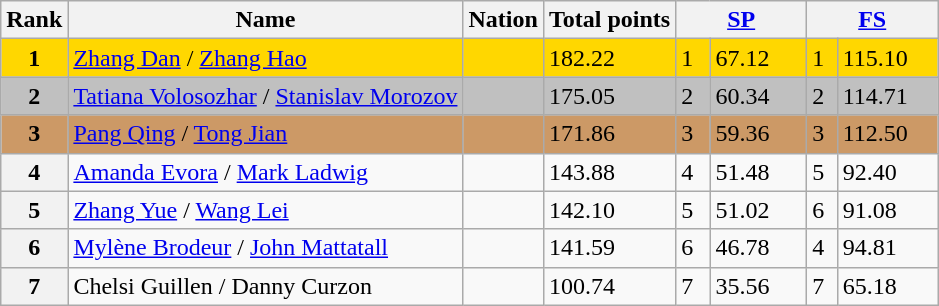<table class="wikitable">
<tr>
<th>Rank</th>
<th>Name</th>
<th>Nation</th>
<th>Total points</th>
<th colspan="2" width="80px"><a href='#'>SP</a></th>
<th colspan="2" width="80px"><a href='#'>FS</a></th>
</tr>
<tr bgcolor="gold">
<td align="center"><strong>1</strong></td>
<td><a href='#'>Zhang Dan</a> / <a href='#'>Zhang Hao</a></td>
<td></td>
<td>182.22</td>
<td>1</td>
<td>67.12</td>
<td>1</td>
<td>115.10</td>
</tr>
<tr bgcolor="silver">
<td align="center"><strong>2</strong></td>
<td><a href='#'>Tatiana Volosozhar</a> / <a href='#'>Stanislav Morozov</a></td>
<td></td>
<td>175.05</td>
<td>2</td>
<td>60.34</td>
<td>2</td>
<td>114.71</td>
</tr>
<tr bgcolor="cc9966">
<td align="center"><strong>3</strong></td>
<td><a href='#'>Pang Qing</a> / <a href='#'>Tong Jian</a></td>
<td></td>
<td>171.86</td>
<td>3</td>
<td>59.36</td>
<td>3</td>
<td>112.50</td>
</tr>
<tr>
<th>4</th>
<td><a href='#'>Amanda Evora</a> / <a href='#'>Mark Ladwig</a></td>
<td></td>
<td>143.88</td>
<td>4</td>
<td>51.48</td>
<td>5</td>
<td>92.40</td>
</tr>
<tr>
<th>5</th>
<td><a href='#'>Zhang Yue</a> / <a href='#'>Wang Lei</a></td>
<td></td>
<td>142.10</td>
<td>5</td>
<td>51.02</td>
<td>6</td>
<td>91.08</td>
</tr>
<tr>
<th>6</th>
<td><a href='#'>Mylène Brodeur</a> / <a href='#'>John Mattatall</a></td>
<td></td>
<td>141.59</td>
<td>6</td>
<td>46.78</td>
<td>4</td>
<td>94.81</td>
</tr>
<tr>
<th>7</th>
<td>Chelsi Guillen / Danny Curzon</td>
<td></td>
<td>100.74</td>
<td>7</td>
<td>35.56</td>
<td>7</td>
<td>65.18</td>
</tr>
</table>
